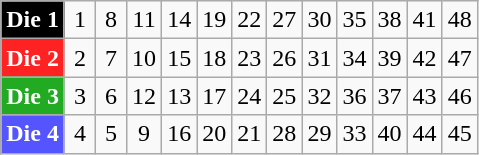<table class="wikitable" style=text-align:center>
<tr>
<th style="background: #000000; color: white;">Die 1</th>
<td style="width: 10pt;">1</td>
<td style="width: 10pt;">8</td>
<td style="width: 10pt;">11</td>
<td style="width: 10pt;">14</td>
<td style="width: 10pt;">19</td>
<td style="width: 10pt;">22</td>
<td style="width: 10pt;">27</td>
<td style="width: 10pt;">30</td>
<td style="width: 10pt;">35</td>
<td style="width: 10pt;">38</td>
<td style="width: 10pt;">41</td>
<td style="width: 10pt;">48</td>
</tr>
<tr>
<th style="background: #FF2222; color: white;">Die 2</th>
<td>2</td>
<td>7</td>
<td>10</td>
<td>15</td>
<td>18</td>
<td>23</td>
<td>26</td>
<td>31</td>
<td>34</td>
<td>39</td>
<td>42</td>
<td>47</td>
</tr>
<tr>
<th style="background: #22AA22; color: white;">Die 3</th>
<td>3</td>
<td>6</td>
<td>12</td>
<td>13</td>
<td>17</td>
<td>24</td>
<td>25</td>
<td>32</td>
<td>36</td>
<td>37</td>
<td>43</td>
<td>46</td>
</tr>
<tr>
<th style="background: #5555FF; color: white;">Die 4</th>
<td>4</td>
<td>5</td>
<td>9</td>
<td>16</td>
<td>20</td>
<td>21</td>
<td>28</td>
<td>29</td>
<td>33</td>
<td>40</td>
<td>44</td>
<td>45</td>
</tr>
</table>
